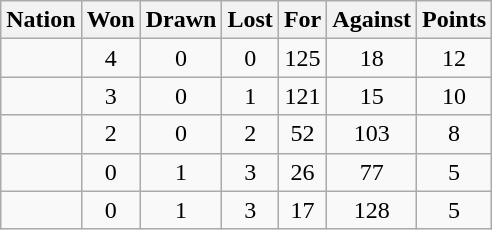<table class="wikitable" style="text-align: center;">
<tr>
<th>Nation</th>
<th>Won</th>
<th>Drawn</th>
<th>Lost</th>
<th>For</th>
<th>Against</th>
<th>Points</th>
</tr>
<tr>
<td align="left"></td>
<td>4</td>
<td>0</td>
<td>0</td>
<td>125</td>
<td>18</td>
<td>12</td>
</tr>
<tr>
<td align="left"></td>
<td>3</td>
<td>0</td>
<td>1</td>
<td>121</td>
<td>15</td>
<td>10</td>
</tr>
<tr>
<td align="left"></td>
<td>2</td>
<td>0</td>
<td>2</td>
<td>52</td>
<td>103</td>
<td>8</td>
</tr>
<tr>
<td align="left"></td>
<td>0</td>
<td>1</td>
<td>3</td>
<td>26</td>
<td>77</td>
<td>5</td>
</tr>
<tr>
<td align="left"></td>
<td>0</td>
<td>1</td>
<td>3</td>
<td>17</td>
<td>128</td>
<td>5</td>
</tr>
</table>
